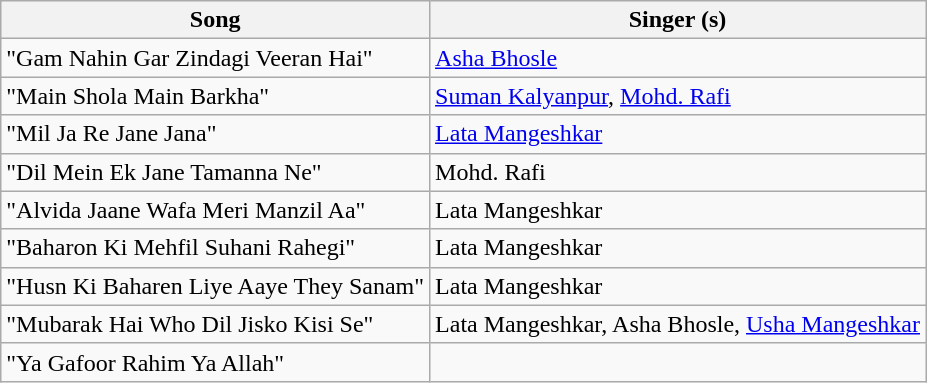<table class="wikitable">
<tr>
<th>Song</th>
<th>Singer (s)</th>
</tr>
<tr>
<td>"Gam Nahin Gar Zindagi Veeran Hai"</td>
<td><a href='#'>Asha Bhosle</a></td>
</tr>
<tr>
<td>"Main Shola Main Barkha"</td>
<td><a href='#'>Suman Kalyanpur</a>, <a href='#'>Mohd. Rafi</a></td>
</tr>
<tr>
<td>"Mil Ja Re Jane Jana"</td>
<td><a href='#'>Lata Mangeshkar</a></td>
</tr>
<tr>
<td>"Dil Mein Ek Jane Tamanna Ne"</td>
<td>Mohd. Rafi</td>
</tr>
<tr>
<td>"Alvida Jaane Wafa Meri Manzil Aa"</td>
<td>Lata Mangeshkar</td>
</tr>
<tr>
<td>"Baharon Ki Mehfil Suhani Rahegi"</td>
<td>Lata Mangeshkar</td>
</tr>
<tr>
<td>"Husn Ki Baharen Liye Aaye They Sanam"</td>
<td>Lata Mangeshkar</td>
</tr>
<tr>
<td>"Mubarak Hai Who Dil Jisko Kisi Se"</td>
<td>Lata Mangeshkar, Asha Bhosle, <a href='#'>Usha Mangeshkar</a></td>
</tr>
<tr>
<td>"Ya Gafoor Rahim Ya Allah"</td>
<td></td>
</tr>
</table>
